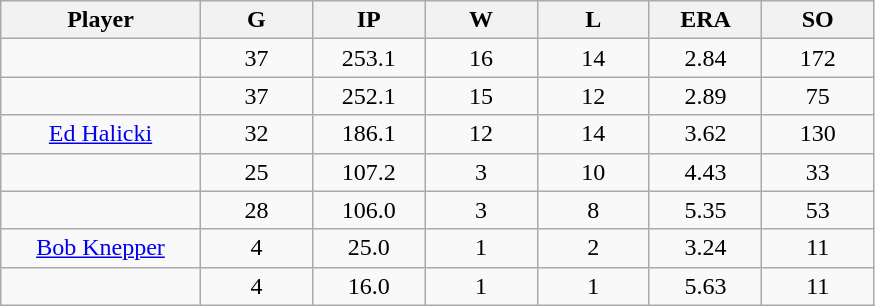<table class="wikitable sortable">
<tr>
<th bgcolor="#DDDDFF" width="16%">Player</th>
<th bgcolor="#DDDDFF" width="9%">G</th>
<th bgcolor="#DDDDFF" width="9%">IP</th>
<th bgcolor="#DDDDFF" width="9%">W</th>
<th bgcolor="#DDDDFF" width="9%">L</th>
<th bgcolor="#DDDDFF" width="9%">ERA</th>
<th bgcolor="#DDDDFF" width="9%">SO</th>
</tr>
<tr align="center">
<td></td>
<td>37</td>
<td>253.1</td>
<td>16</td>
<td>14</td>
<td>2.84</td>
<td>172</td>
</tr>
<tr align="center">
<td></td>
<td>37</td>
<td>252.1</td>
<td>15</td>
<td>12</td>
<td>2.89</td>
<td>75</td>
</tr>
<tr align="center">
<td><a href='#'>Ed Halicki</a></td>
<td>32</td>
<td>186.1</td>
<td>12</td>
<td>14</td>
<td>3.62</td>
<td>130</td>
</tr>
<tr align=center>
<td></td>
<td>25</td>
<td>107.2</td>
<td>3</td>
<td>10</td>
<td>4.43</td>
<td>33</td>
</tr>
<tr align="center">
<td></td>
<td>28</td>
<td>106.0</td>
<td>3</td>
<td>8</td>
<td>5.35</td>
<td>53</td>
</tr>
<tr align="center">
<td><a href='#'>Bob Knepper</a></td>
<td>4</td>
<td>25.0</td>
<td>1</td>
<td>2</td>
<td>3.24</td>
<td>11</td>
</tr>
<tr align=center>
<td></td>
<td>4</td>
<td>16.0</td>
<td>1</td>
<td>1</td>
<td>5.63</td>
<td>11</td>
</tr>
</table>
